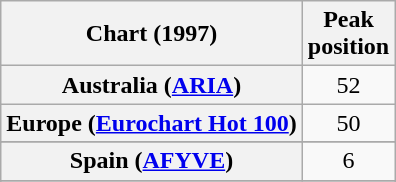<table class="wikitable sortable plainrowheaders" style="text-align:center;">
<tr>
<th scope="col">Chart (1997)</th>
<th scope="col">Peak<br>position</th>
</tr>
<tr>
<th scope="row">Australia (<a href='#'>ARIA</a>)</th>
<td>52</td>
</tr>
<tr>
<th scope="row">Europe (<a href='#'>Eurochart Hot 100</a>)</th>
<td>50</td>
</tr>
<tr>
</tr>
<tr>
</tr>
<tr>
</tr>
<tr>
<th scope="row">Spain (<a href='#'>AFYVE</a>)</th>
<td align="center">6</td>
</tr>
<tr>
</tr>
<tr>
</tr>
<tr>
</tr>
</table>
